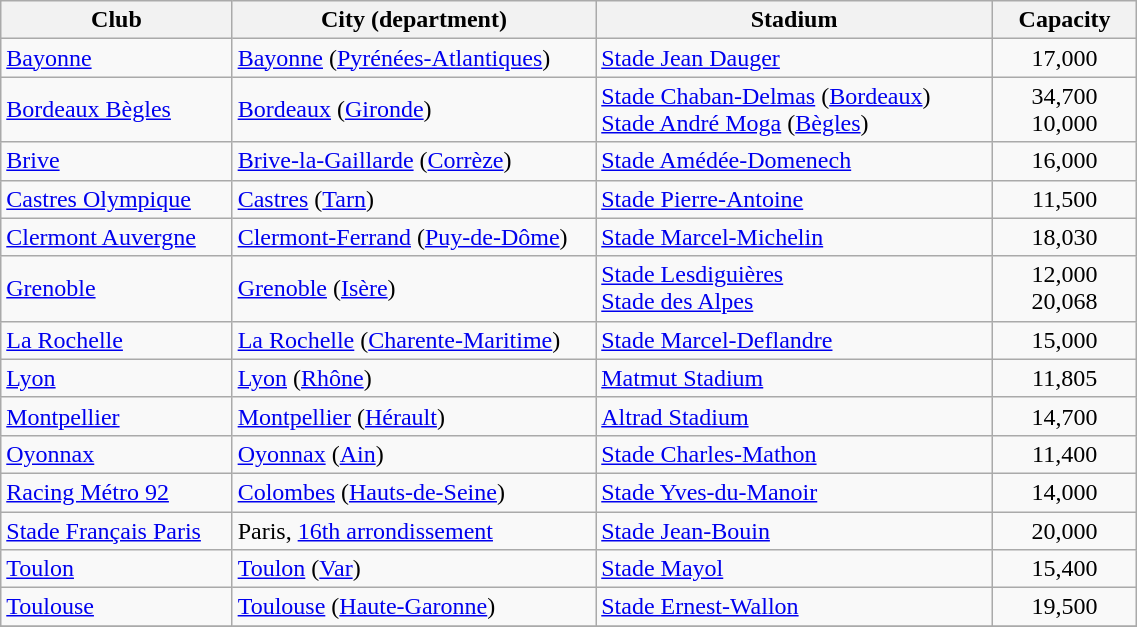<table class="wikitable sortable" width="60%">
<tr>
<th width="14%">Club</th>
<th width="22%">City (department)</th>
<th width="24%">Stadium</th>
<th width="8%">Capacity</th>
</tr>
<tr>
<td><a href='#'>Bayonne</a></td>
<td><a href='#'>Bayonne</a> (<a href='#'>Pyrénées-Atlantiques</a>)</td>
<td><a href='#'>Stade Jean Dauger</a></td>
<td align=center>17,000</td>
</tr>
<tr>
<td><a href='#'>Bordeaux Bègles</a></td>
<td><a href='#'>Bordeaux</a> (<a href='#'>Gironde</a>)</td>
<td><a href='#'>Stade Chaban-Delmas</a> (<a href='#'>Bordeaux</a>)<br><a href='#'>Stade André Moga</a> (<a href='#'>Bègles</a>)</td>
<td align=center>34,700 <br> 10,000</td>
</tr>
<tr>
<td><a href='#'>Brive</a></td>
<td><a href='#'>Brive-la-Gaillarde</a> (<a href='#'>Corrèze</a>)</td>
<td><a href='#'>Stade Amédée-Domenech</a></td>
<td align=center>16,000</td>
</tr>
<tr>
<td><a href='#'>Castres Olympique</a></td>
<td><a href='#'>Castres</a> (<a href='#'>Tarn</a>)</td>
<td><a href='#'>Stade Pierre-Antoine</a></td>
<td align=center>11,500</td>
</tr>
<tr>
<td><a href='#'>Clermont Auvergne</a></td>
<td><a href='#'>Clermont-Ferrand</a> (<a href='#'>Puy-de-Dôme</a>)</td>
<td><a href='#'>Stade Marcel-Michelin</a></td>
<td align=center>18,030</td>
</tr>
<tr>
<td><a href='#'>Grenoble</a></td>
<td><a href='#'>Grenoble</a> (<a href='#'>Isère</a>)</td>
<td><a href='#'>Stade Lesdiguières</a><br><a href='#'>Stade des Alpes</a></td>
<td align=center>12,000<br>20,068</td>
</tr>
<tr>
<td><a href='#'>La Rochelle</a></td>
<td><a href='#'>La Rochelle</a> (<a href='#'>Charente-Maritime</a>)</td>
<td><a href='#'>Stade Marcel-Deflandre</a></td>
<td align=center>15,000</td>
</tr>
<tr>
<td><a href='#'>Lyon</a></td>
<td><a href='#'>Lyon</a> (<a href='#'>Rhône</a>)</td>
<td><a href='#'>Matmut Stadium</a></td>
<td align=center>11,805</td>
</tr>
<tr>
<td><a href='#'>Montpellier</a></td>
<td><a href='#'>Montpellier</a> (<a href='#'>Hérault</a>)</td>
<td><a href='#'>Altrad Stadium</a></td>
<td align=center>14,700</td>
</tr>
<tr>
<td><a href='#'>Oyonnax</a></td>
<td><a href='#'>Oyonnax</a> (<a href='#'>Ain</a>)</td>
<td><a href='#'>Stade Charles-Mathon</a></td>
<td align=center>11,400</td>
</tr>
<tr>
<td><a href='#'>Racing Métro 92</a></td>
<td><a href='#'>Colombes</a> (<a href='#'>Hauts-de-Seine</a>)</td>
<td><a href='#'>Stade Yves-du-Manoir</a></td>
<td align=center>14,000</td>
</tr>
<tr>
<td><a href='#'>Stade Français Paris</a></td>
<td>Paris, <a href='#'>16th arrondissement</a></td>
<td><a href='#'>Stade Jean-Bouin</a></td>
<td align=center>20,000</td>
</tr>
<tr>
<td><a href='#'>Toulon</a></td>
<td><a href='#'>Toulon</a> (<a href='#'>Var</a>)</td>
<td><a href='#'>Stade Mayol</a></td>
<td align=center>15,400</td>
</tr>
<tr>
<td><a href='#'>Toulouse</a></td>
<td><a href='#'>Toulouse</a> (<a href='#'>Haute-Garonne</a>)</td>
<td><a href='#'>Stade Ernest-Wallon</a></td>
<td align=center>19,500</td>
</tr>
<tr>
</tr>
</table>
